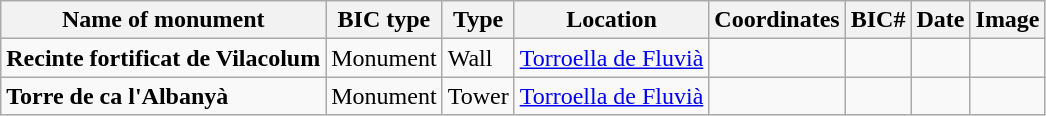<table class="wikitable">
<tr>
<th>Name of monument</th>
<th>BIC type</th>
<th>Type</th>
<th>Location</th>
<th>Coordinates</th>
<th>BIC#</th>
<th>Date</th>
<th>Image</th>
</tr>
<tr>
<td><strong>Recinte fortificat de Vilacolum</strong></td>
<td>Monument</td>
<td>Wall</td>
<td><a href='#'>Torroella de Fluvià</a></td>
<td></td>
<td></td>
<td></td>
<td></td>
</tr>
<tr>
<td><strong>Torre de ca l'Albanyà</strong></td>
<td>Monument</td>
<td>Tower</td>
<td><a href='#'>Torroella de Fluvià</a></td>
<td></td>
<td></td>
<td></td>
<td></td>
</tr>
</table>
